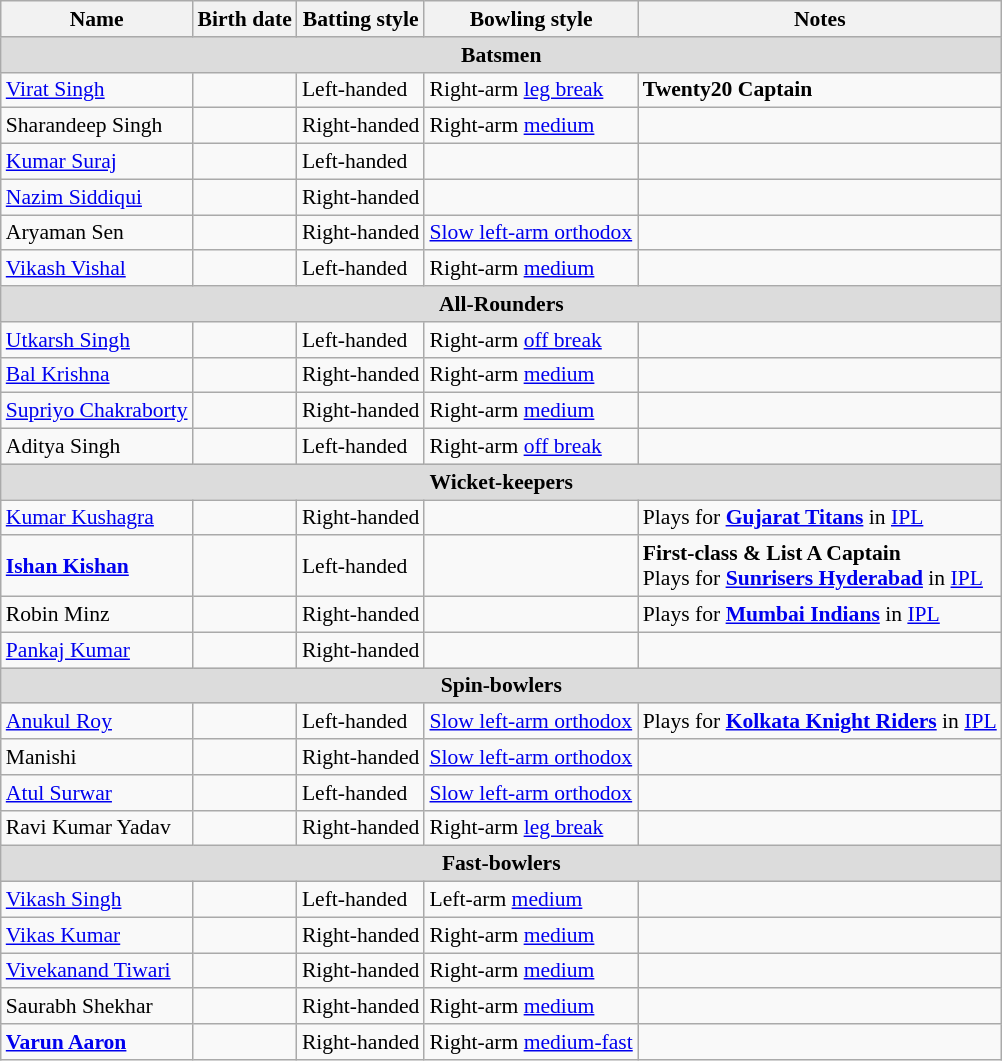<table class="wikitable" style="font-size:90%;">
<tr>
<th align=center>Name</th>
<th align=center>Birth date</th>
<th align=center>Batting style</th>
<th align=center>Bowling style</th>
<th align=center>Notes</th>
</tr>
<tr>
<th colspan="5" style="background: #DCDCDC" align="center">Batsmen</th>
</tr>
<tr>
<td><a href='#'>Virat Singh</a></td>
<td></td>
<td>Left-handed</td>
<td>Right-arm <a href='#'>leg break</a></td>
<td><strong>Twenty20 Captain</strong></td>
</tr>
<tr>
<td>Sharandeep Singh</td>
<td></td>
<td>Right-handed</td>
<td>Right-arm <a href='#'>medium</a></td>
<td></td>
</tr>
<tr>
<td><a href='#'>Kumar Suraj</a></td>
<td></td>
<td>Left-handed</td>
<td></td>
<td></td>
</tr>
<tr>
<td><a href='#'>Nazim Siddiqui</a></td>
<td></td>
<td>Right-handed</td>
<td></td>
<td></td>
</tr>
<tr>
<td>Aryaman Sen</td>
<td></td>
<td>Right-handed</td>
<td><a href='#'>Slow left-arm orthodox</a></td>
<td></td>
</tr>
<tr>
<td><a href='#'>Vikash Vishal</a></td>
<td></td>
<td>Left-handed</td>
<td>Right-arm <a href='#'>medium</a></td>
<td></td>
</tr>
<tr>
<th colspan="5" style="background: #DCDCDC" align="center">All-Rounders</th>
</tr>
<tr>
<td><a href='#'>Utkarsh Singh</a></td>
<td></td>
<td>Left-handed</td>
<td>Right-arm <a href='#'>off break</a></td>
<td></td>
</tr>
<tr>
<td><a href='#'>Bal Krishna</a></td>
<td></td>
<td>Right-handed</td>
<td>Right-arm <a href='#'>medium</a></td>
<td></td>
</tr>
<tr>
<td><a href='#'>Supriyo Chakraborty</a></td>
<td></td>
<td>Right-handed</td>
<td>Right-arm <a href='#'>medium</a></td>
<td></td>
</tr>
<tr>
<td>Aditya Singh</td>
<td></td>
<td>Left-handed</td>
<td>Right-arm <a href='#'>off break</a></td>
<td></td>
</tr>
<tr>
<th colspan="5" style="background: #DCDCDC" align="center">Wicket-keepers</th>
</tr>
<tr>
<td><a href='#'>Kumar Kushagra</a></td>
<td></td>
<td>Right-handed</td>
<td></td>
<td>Plays for <strong><a href='#'>Gujarat Titans</a></strong> in <a href='#'>IPL</a></td>
</tr>
<tr>
<td><strong><a href='#'>Ishan Kishan</a></strong></td>
<td></td>
<td>Left-handed</td>
<td></td>
<td><strong>First-class & List A Captain</strong> <br> Plays for <strong><a href='#'>Sunrisers Hyderabad</a></strong> in <a href='#'>IPL</a></td>
</tr>
<tr>
<td>Robin Minz</td>
<td></td>
<td>Right-handed</td>
<td></td>
<td>Plays for <strong><a href='#'>Mumbai Indians</a></strong> in <a href='#'>IPL</a></td>
</tr>
<tr>
<td><a href='#'>Pankaj Kumar</a></td>
<td></td>
<td>Right-handed</td>
<td></td>
<td></td>
</tr>
<tr>
<th colspan="5" style="background: #DCDCDC" align="center">Spin-bowlers</th>
</tr>
<tr>
<td><a href='#'>Anukul Roy</a></td>
<td></td>
<td>Left-handed</td>
<td><a href='#'>Slow left-arm orthodox</a></td>
<td>Plays for <strong><a href='#'>Kolkata Knight Riders</a></strong> in <a href='#'>IPL</a></td>
</tr>
<tr>
<td>Manishi</td>
<td></td>
<td>Right-handed</td>
<td><a href='#'>Slow left-arm orthodox</a></td>
<td></td>
</tr>
<tr>
<td><a href='#'>Atul Surwar</a></td>
<td></td>
<td>Left-handed</td>
<td><a href='#'>Slow left-arm orthodox</a></td>
<td></td>
</tr>
<tr>
<td>Ravi Kumar Yadav</td>
<td></td>
<td>Right-handed</td>
<td>Right-arm <a href='#'>leg break</a></td>
<td></td>
</tr>
<tr>
<th colspan="5" style="background: #DCDCDC" align="center">Fast-bowlers</th>
</tr>
<tr>
<td><a href='#'>Vikash Singh</a></td>
<td></td>
<td>Left-handed</td>
<td>Left-arm <a href='#'>medium</a></td>
<td></td>
</tr>
<tr>
<td><a href='#'>Vikas Kumar</a></td>
<td></td>
<td>Right-handed</td>
<td>Right-arm <a href='#'>medium</a></td>
<td></td>
</tr>
<tr>
<td><a href='#'>Vivekanand Tiwari</a></td>
<td></td>
<td>Right-handed</td>
<td>Right-arm <a href='#'>medium</a></td>
<td></td>
</tr>
<tr>
<td>Saurabh Shekhar</td>
<td></td>
<td>Right-handed</td>
<td>Right-arm <a href='#'>medium</a></td>
<td></td>
</tr>
<tr>
<td><strong><a href='#'>Varun Aaron</a></strong></td>
<td></td>
<td>Right-handed</td>
<td>Right-arm <a href='#'>medium-fast</a></td>
<td></td>
</tr>
</table>
